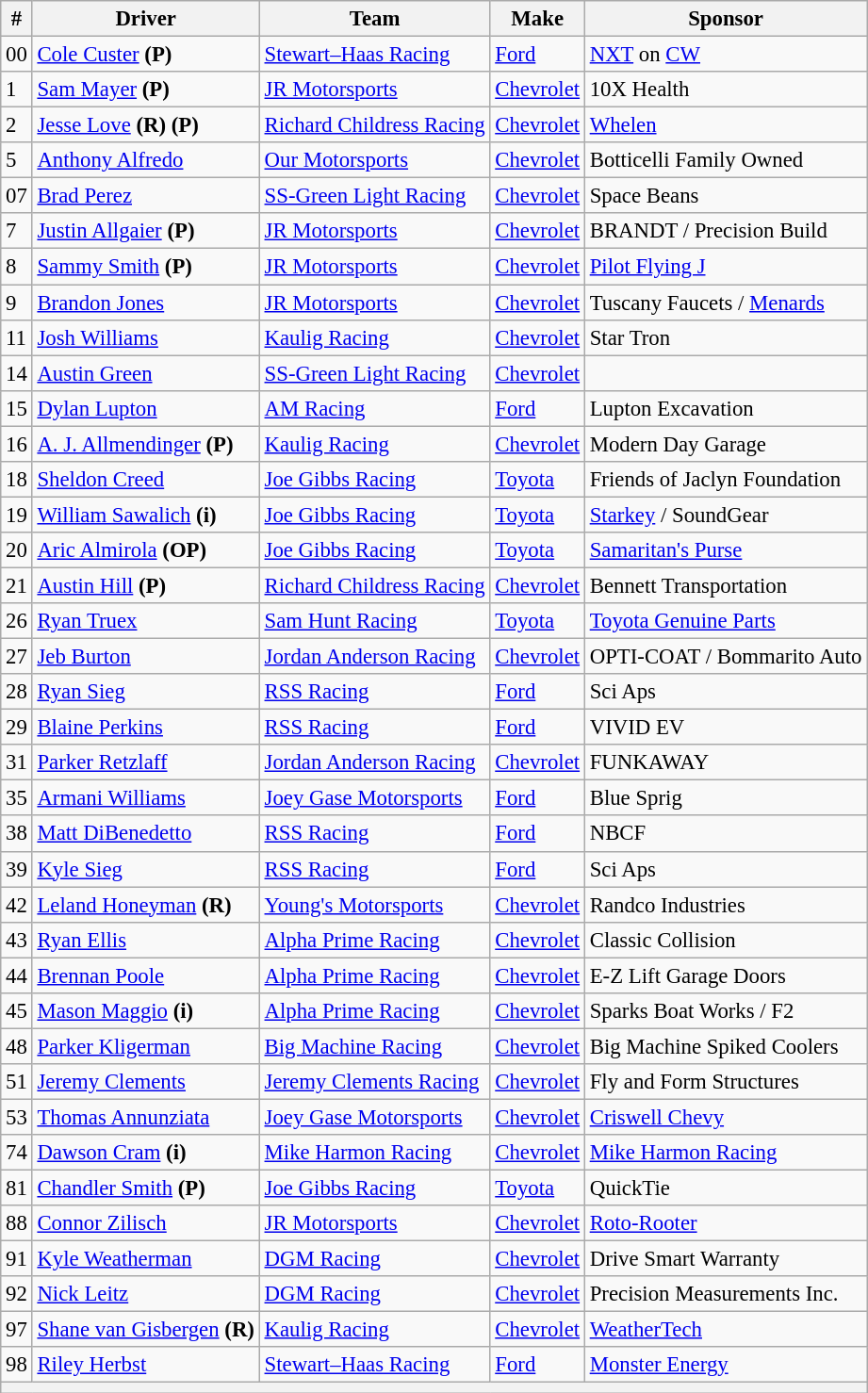<table class="wikitable" style="font-size:95%">
<tr>
<th>#</th>
<th>Driver</th>
<th>Team</th>
<th>Make</th>
<th>Sponsor</th>
</tr>
<tr>
<td>00</td>
<td><a href='#'>Cole Custer</a> <strong>(P)</strong></td>
<td><a href='#'>Stewart–Haas Racing</a></td>
<td><a href='#'>Ford</a></td>
<td><a href='#'>NXT</a> on <a href='#'>CW</a></td>
</tr>
<tr>
<td>1</td>
<td><a href='#'>Sam Mayer</a> <strong>(P)</strong></td>
<td><a href='#'>JR Motorsports</a></td>
<td><a href='#'>Chevrolet</a></td>
<td>10X Health</td>
</tr>
<tr>
<td>2</td>
<td><a href='#'>Jesse Love</a> <strong>(R)</strong> <strong>(P)</strong></td>
<td nowrap><a href='#'>Richard Childress Racing</a></td>
<td><a href='#'>Chevrolet</a></td>
<td><a href='#'>Whelen</a></td>
</tr>
<tr>
<td>5</td>
<td><a href='#'>Anthony Alfredo</a></td>
<td><a href='#'>Our Motorsports</a></td>
<td><a href='#'>Chevrolet</a></td>
<td>Botticelli Family Owned</td>
</tr>
<tr>
<td>07</td>
<td><a href='#'>Brad Perez</a></td>
<td><a href='#'>SS-Green Light Racing</a></td>
<td><a href='#'>Chevrolet</a></td>
<td>Space Beans</td>
</tr>
<tr>
<td>7</td>
<td><a href='#'>Justin Allgaier</a> <strong>(P)</strong></td>
<td><a href='#'>JR Motorsports</a></td>
<td><a href='#'>Chevrolet</a></td>
<td>BRANDT / Precision Build</td>
</tr>
<tr>
<td>8</td>
<td><a href='#'>Sammy Smith</a> <strong>(P)</strong></td>
<td><a href='#'>JR Motorsports</a></td>
<td><a href='#'>Chevrolet</a></td>
<td><a href='#'>Pilot Flying J</a></td>
</tr>
<tr>
<td>9</td>
<td><a href='#'>Brandon Jones</a></td>
<td><a href='#'>JR Motorsports</a></td>
<td><a href='#'>Chevrolet</a></td>
<td>Tuscany Faucets / <a href='#'>Menards</a></td>
</tr>
<tr>
<td>11</td>
<td><a href='#'>Josh Williams</a></td>
<td><a href='#'>Kaulig Racing</a></td>
<td><a href='#'>Chevrolet</a></td>
<td>Star Tron</td>
</tr>
<tr>
<td>14</td>
<td><a href='#'>Austin Green</a></td>
<td><a href='#'>SS-Green Light Racing</a></td>
<td><a href='#'>Chevrolet</a></td>
<td></td>
</tr>
<tr>
<td>15</td>
<td><a href='#'>Dylan Lupton</a></td>
<td><a href='#'>AM Racing</a></td>
<td><a href='#'>Ford</a></td>
<td>Lupton Excavation</td>
</tr>
<tr>
<td>16</td>
<td><a href='#'>A. J. Allmendinger</a> <strong>(P)</strong></td>
<td><a href='#'>Kaulig Racing</a></td>
<td><a href='#'>Chevrolet</a></td>
<td>Modern Day Garage</td>
</tr>
<tr>
<td>18</td>
<td><a href='#'>Sheldon Creed</a></td>
<td><a href='#'>Joe Gibbs Racing</a></td>
<td><a href='#'>Toyota</a></td>
<td>Friends of Jaclyn Foundation</td>
</tr>
<tr>
<td>19</td>
<td><a href='#'>William Sawalich</a> <strong>(i)</strong></td>
<td><a href='#'>Joe Gibbs Racing</a></td>
<td><a href='#'>Toyota</a></td>
<td><a href='#'>Starkey</a> / SoundGear</td>
</tr>
<tr>
<td>20</td>
<td><a href='#'>Aric Almirola</a> <strong>(OP)</strong></td>
<td><a href='#'>Joe Gibbs Racing</a></td>
<td><a href='#'>Toyota</a></td>
<td><a href='#'>Samaritan's Purse</a></td>
</tr>
<tr>
<td>21</td>
<td><a href='#'>Austin Hill</a> <strong>(P)</strong></td>
<td><a href='#'>Richard Childress Racing</a></td>
<td><a href='#'>Chevrolet</a></td>
<td>Bennett Transportation</td>
</tr>
<tr>
<td>26</td>
<td><a href='#'>Ryan Truex</a></td>
<td><a href='#'>Sam Hunt Racing</a></td>
<td><a href='#'>Toyota</a></td>
<td><a href='#'>Toyota Genuine Parts</a></td>
</tr>
<tr>
<td>27</td>
<td><a href='#'>Jeb Burton</a></td>
<td><a href='#'>Jordan Anderson Racing</a></td>
<td><a href='#'>Chevrolet</a></td>
<td>OPTI-COAT / Bommarito Auto</td>
</tr>
<tr>
<td>28</td>
<td><a href='#'>Ryan Sieg</a></td>
<td><a href='#'>RSS Racing</a></td>
<td><a href='#'>Ford</a></td>
<td>Sci Aps</td>
</tr>
<tr>
<td>29</td>
<td><a href='#'>Blaine Perkins</a></td>
<td><a href='#'>RSS Racing</a></td>
<td><a href='#'>Ford</a></td>
<td>VIVID EV</td>
</tr>
<tr>
<td>31</td>
<td><a href='#'>Parker Retzlaff</a></td>
<td><a href='#'>Jordan Anderson Racing</a></td>
<td><a href='#'>Chevrolet</a></td>
<td>FUNKAWAY</td>
</tr>
<tr>
<td>35</td>
<td><a href='#'>Armani Williams</a></td>
<td><a href='#'>Joey Gase Motorsports</a></td>
<td><a href='#'>Ford</a></td>
<td>Blue Sprig</td>
</tr>
<tr>
<td>38</td>
<td><a href='#'>Matt DiBenedetto</a></td>
<td><a href='#'>RSS Racing</a></td>
<td><a href='#'>Ford</a></td>
<td>NBCF</td>
</tr>
<tr>
<td>39</td>
<td><a href='#'>Kyle Sieg</a></td>
<td><a href='#'>RSS Racing</a></td>
<td><a href='#'>Ford</a></td>
<td>Sci Aps</td>
</tr>
<tr>
<td>42</td>
<td><a href='#'>Leland Honeyman</a> <strong>(R)</strong></td>
<td><a href='#'>Young's Motorsports</a></td>
<td><a href='#'>Chevrolet</a></td>
<td>Randco Industries</td>
</tr>
<tr>
<td>43</td>
<td><a href='#'>Ryan Ellis</a></td>
<td><a href='#'>Alpha Prime Racing</a></td>
<td><a href='#'>Chevrolet</a></td>
<td>Classic Collision</td>
</tr>
<tr>
<td>44</td>
<td><a href='#'>Brennan Poole</a></td>
<td><a href='#'>Alpha Prime Racing</a></td>
<td><a href='#'>Chevrolet</a></td>
<td>E-Z Lift Garage Doors</td>
</tr>
<tr>
<td>45</td>
<td><a href='#'>Mason Maggio</a> <strong>(i)</strong></td>
<td><a href='#'>Alpha Prime Racing</a></td>
<td><a href='#'>Chevrolet</a></td>
<td>Sparks Boat Works / F2</td>
</tr>
<tr>
<td>48</td>
<td><a href='#'>Parker Kligerman</a></td>
<td><a href='#'>Big Machine Racing</a></td>
<td><a href='#'>Chevrolet</a></td>
<td>Big Machine Spiked Coolers</td>
</tr>
<tr>
<td>51</td>
<td><a href='#'>Jeremy Clements</a></td>
<td nowrap><a href='#'>Jeremy Clements Racing</a></td>
<td><a href='#'>Chevrolet</a></td>
<td>Fly and Form Structures</td>
</tr>
<tr>
<td>53</td>
<td><a href='#'>Thomas Annunziata</a></td>
<td><a href='#'>Joey Gase Motorsports</a></td>
<td><a href='#'>Chevrolet</a></td>
<td><a href='#'>Criswell Chevy</a></td>
</tr>
<tr>
<td>74</td>
<td><a href='#'>Dawson Cram</a> <strong>(i)</strong></td>
<td><a href='#'>Mike Harmon Racing</a></td>
<td><a href='#'>Chevrolet</a></td>
<td><a href='#'>Mike Harmon Racing</a></td>
</tr>
<tr>
<td>81</td>
<td><a href='#'>Chandler Smith</a> <strong>(P)</strong></td>
<td><a href='#'>Joe Gibbs Racing</a></td>
<td><a href='#'>Toyota</a></td>
<td>QuickTie</td>
</tr>
<tr>
<td>88</td>
<td><a href='#'>Connor Zilisch</a></td>
<td><a href='#'>JR Motorsports</a></td>
<td><a href='#'>Chevrolet</a></td>
<td><a href='#'>Roto-Rooter</a></td>
</tr>
<tr>
<td>91</td>
<td><a href='#'>Kyle Weatherman</a></td>
<td><a href='#'>DGM Racing</a></td>
<td><a href='#'>Chevrolet</a></td>
<td>Drive Smart Warranty</td>
</tr>
<tr>
<td>92</td>
<td><a href='#'>Nick Leitz</a></td>
<td><a href='#'>DGM Racing</a></td>
<td><a href='#'>Chevrolet</a></td>
<td>Precision Measurements Inc.</td>
</tr>
<tr>
<td>97</td>
<td nowrap><a href='#'>Shane van Gisbergen</a> <strong>(R)</strong></td>
<td><a href='#'>Kaulig Racing</a></td>
<td><a href='#'>Chevrolet</a></td>
<td><a href='#'>WeatherTech</a></td>
</tr>
<tr>
<td>98</td>
<td><a href='#'>Riley Herbst</a></td>
<td><a href='#'>Stewart–Haas Racing</a></td>
<td><a href='#'>Ford</a></td>
<td><a href='#'>Monster Energy</a></td>
</tr>
<tr>
<th colspan="5"></th>
</tr>
</table>
